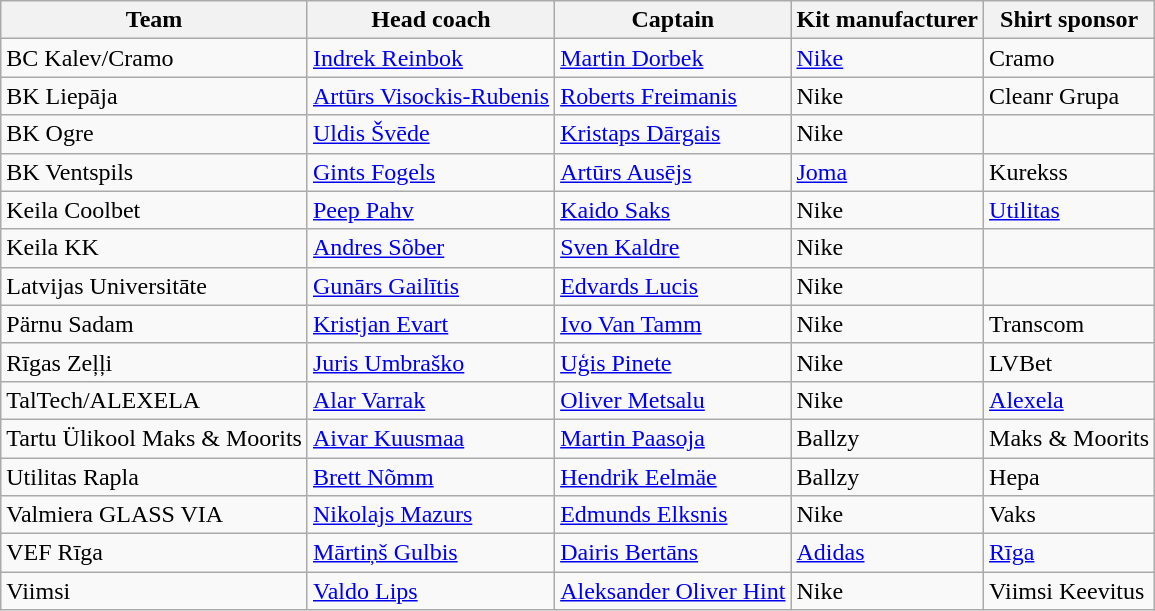<table class="wikitable sortable">
<tr>
<th>Team</th>
<th>Head coach</th>
<th>Captain</th>
<th>Kit manufacturer</th>
<th>Shirt sponsor</th>
</tr>
<tr>
<td> BC Kalev/Cramo</td>
<td> <a href='#'>Indrek Reinbok</a></td>
<td> <a href='#'>Martin Dorbek</a></td>
<td><a href='#'>Nike</a></td>
<td>Cramo</td>
</tr>
<tr>
<td> BK Liepāja</td>
<td> <a href='#'>Artūrs Visockis-Rubenis</a></td>
<td> <a href='#'>Roberts Freimanis</a></td>
<td>Nike</td>
<td>Cleanr Grupa</td>
</tr>
<tr>
<td> BK Ogre</td>
<td> <a href='#'>Uldis Švēde</a></td>
<td> <a href='#'>Kristaps Dārgais</a></td>
<td>Nike</td>
<td></td>
</tr>
<tr>
<td> BK Ventspils</td>
<td> <a href='#'>Gints Fogels</a></td>
<td> <a href='#'>Artūrs Ausējs</a></td>
<td><a href='#'>Joma</a></td>
<td>Kurekss</td>
</tr>
<tr>
<td> Keila Coolbet</td>
<td> <a href='#'>Peep Pahv</a></td>
<td> <a href='#'>Kaido Saks</a></td>
<td>Nike</td>
<td><a href='#'>Utilitas</a></td>
</tr>
<tr>
<td> Keila KK</td>
<td> <a href='#'>Andres Sõber</a></td>
<td> <a href='#'>Sven Kaldre</a></td>
<td>Nike</td>
<td></td>
</tr>
<tr>
<td> Latvijas Universitāte</td>
<td> <a href='#'>Gunārs Gailītis</a></td>
<td> <a href='#'>Edvards Lucis</a></td>
<td>Nike</td>
<td></td>
</tr>
<tr>
<td> Pärnu Sadam</td>
<td> <a href='#'>Kristjan Evart</a></td>
<td> <a href='#'>Ivo Van Tamm</a></td>
<td>Nike</td>
<td>Transcom</td>
</tr>
<tr>
<td> Rīgas Zeļļi</td>
<td> <a href='#'>Juris Umbraško</a></td>
<td> <a href='#'>Uģis Pinete</a></td>
<td>Nike</td>
<td>LVBet</td>
</tr>
<tr>
<td> TalTech/ALEXELA</td>
<td> <a href='#'>Alar Varrak</a></td>
<td> <a href='#'>Oliver Metsalu</a></td>
<td>Nike</td>
<td><a href='#'>Alexela</a></td>
</tr>
<tr>
<td> Tartu Ülikool Maks & Moorits</td>
<td> <a href='#'>Aivar Kuusmaa</a></td>
<td> <a href='#'>Martin Paasoja</a></td>
<td>Ballzy</td>
<td>Maks & Moorits</td>
</tr>
<tr -->
<td> Utilitas Rapla</td>
<td> <a href='#'>Brett Nõmm</a></td>
<td> <a href='#'>Hendrik Eelmäe</a></td>
<td>Ballzy</td>
<td>Hepa</td>
</tr>
<tr>
<td> Valmiera GLASS VIA</td>
<td> <a href='#'>Nikolajs Mazurs</a></td>
<td> <a href='#'>Edmunds Elksnis</a></td>
<td>Nike</td>
<td>Vaks</td>
</tr>
<tr>
<td> VEF Rīga</td>
<td> <a href='#'>Mārtiņš Gulbis</a></td>
<td> <a href='#'>Dairis Bertāns</a></td>
<td><a href='#'>Adidas</a></td>
<td><a href='#'>Rīga</a></td>
</tr>
<tr>
<td> Viimsi</td>
<td> <a href='#'>Valdo Lips</a></td>
<td> <a href='#'>Aleksander Oliver Hint</a></td>
<td>Nike</td>
<td>Viimsi Keevitus</td>
</tr>
</table>
